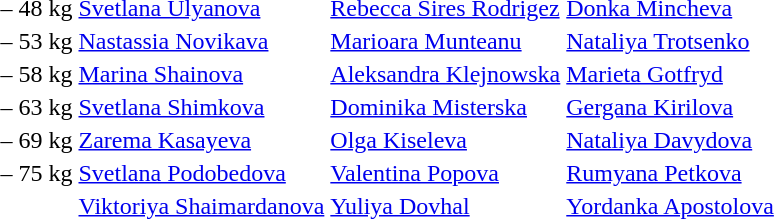<table>
<tr>
<td>– 48 kg<br></td>
<td> <a href='#'>Svetlana Ulyanova</a></td>
<td> <a href='#'>Rebecca Sires Rodrigez</a></td>
<td> <a href='#'>Donka Mincheva</a></td>
</tr>
<tr>
<td>– 53 kg<br></td>
<td> <a href='#'>Nastassia Novikava</a></td>
<td> <a href='#'>Marioara Munteanu</a></td>
<td> <a href='#'>Nataliya Trotsenko</a></td>
</tr>
<tr>
<td>– 58 kg<br></td>
<td> <a href='#'>Marina Shainova</a></td>
<td> <a href='#'>Aleksandra Klejnowska</a></td>
<td> <a href='#'>Marieta Gotfryd</a></td>
</tr>
<tr>
<td>– 63 kg<br></td>
<td> <a href='#'>Svetlana Shimkova</a></td>
<td> <a href='#'>Dominika Misterska</a></td>
<td> <a href='#'>Gergana Kirilova</a></td>
</tr>
<tr>
<td>– 69 kg<br></td>
<td> <a href='#'>Zarema Kasayeva</a></td>
<td> <a href='#'>Olga Kiseleva</a></td>
<td> <a href='#'>Nataliya Davydova</a></td>
</tr>
<tr>
<td>– 75 kg<br></td>
<td> <a href='#'>Svetlana Podobedova</a></td>
<td> <a href='#'>Valentina Popova</a></td>
<td> <a href='#'>Rumyana Petkova</a></td>
</tr>
<tr>
<td><br></td>
<td> <a href='#'>Viktoriya Shaimardanova</a></td>
<td> <a href='#'>Yuliya Dovhal</a></td>
<td> <a href='#'>Yordanka Apostolova</a></td>
</tr>
</table>
